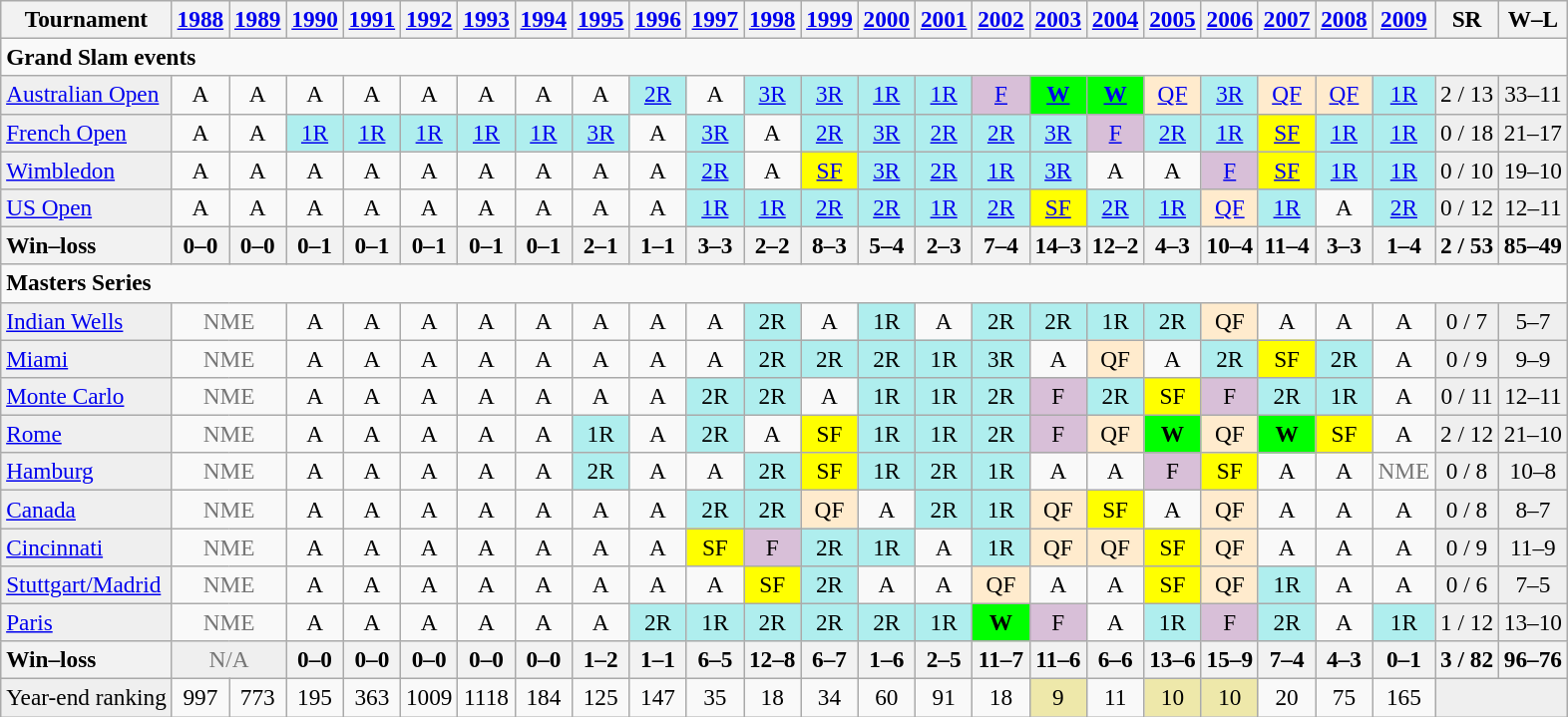<table class=wikitable style=text-align:center;font-size:97%>
<tr>
<th>Tournament</th>
<th><a href='#'>1988</a></th>
<th><a href='#'>1989</a></th>
<th><a href='#'>1990</a></th>
<th><a href='#'>1991</a></th>
<th><a href='#'>1992</a></th>
<th><a href='#'>1993</a></th>
<th><a href='#'>1994</a></th>
<th><a href='#'>1995</a></th>
<th><a href='#'>1996</a></th>
<th><a href='#'>1997</a></th>
<th><a href='#'>1998</a></th>
<th><a href='#'>1999</a></th>
<th><a href='#'>2000</a></th>
<th><a href='#'>2001</a></th>
<th><a href='#'>2002</a></th>
<th><a href='#'>2003</a></th>
<th><a href='#'>2004</a></th>
<th><a href='#'>2005</a></th>
<th><a href='#'>2006</a></th>
<th><a href='#'>2007</a></th>
<th><a href='#'>2008</a></th>
<th><a href='#'>2009</a></th>
<th>SR</th>
<th>W–L</th>
</tr>
<tr>
<td colspan="25" align=left><strong>Grand Slam events</strong></td>
</tr>
<tr>
<td style="text-align:left; background:#EFEFEF;"><a href='#'>Australian Open</a></td>
<td>A</td>
<td>A</td>
<td>A</td>
<td>A</td>
<td>A</td>
<td>A</td>
<td>A</td>
<td>A</td>
<td style="background:#afeeee;"><a href='#'>2R</a></td>
<td>A</td>
<td style="background:#afeeee;"><a href='#'>3R</a></td>
<td style="background:#afeeee;"><a href='#'>3R</a></td>
<td style="background:#afeeee;"><a href='#'>1R</a></td>
<td style="background:#afeeee;"><a href='#'>1R</a></td>
<td style="background:#D8BFD8;"><a href='#'>F</a></td>
<td style="background:#00ff00;"><a href='#'><strong>W</strong></a></td>
<td style="background:#00ff00;"><a href='#'><strong>W</strong></a></td>
<td style="background:#ffebcd;"><a href='#'>QF</a></td>
<td style="background:#afeeee;"><a href='#'>3R</a></td>
<td style="background:#ffebcd;"><a href='#'>QF</a></td>
<td style="background:#ffebcd;"><a href='#'>QF</a></td>
<td style="background:#afeeee;"><a href='#'>1R</a></td>
<td style="background:#EFEFEF;">2 / 13</td>
<td style="background:#EFEFEF;">33–11</td>
</tr>
<tr>
<td style="text-align:left; background:#EFEFEF;"><a href='#'>French Open</a></td>
<td>A</td>
<td>A</td>
<td style="background:#afeeee;"><a href='#'>1R</a></td>
<td style="background:#afeeee;"><a href='#'>1R</a></td>
<td style="background:#afeeee;"><a href='#'>1R</a></td>
<td style="background:#afeeee;"><a href='#'>1R</a></td>
<td style="background:#afeeee;"><a href='#'>1R</a></td>
<td style="background:#afeeee;"><a href='#'>3R</a></td>
<td>A</td>
<td style="background:#afeeee;"><a href='#'>3R</a></td>
<td>A</td>
<td style="background:#afeeee;"><a href='#'>2R</a></td>
<td style="background:#afeeee;"><a href='#'>3R</a></td>
<td style="background:#afeeee;"><a href='#'>2R</a></td>
<td style="background:#afeeee;"><a href='#'>2R</a></td>
<td style="background:#afeeee;"><a href='#'>3R</a></td>
<td style="background:#D8BFD8;"><a href='#'>F</a></td>
<td style="background:#afeeee;"><a href='#'>2R</a></td>
<td style="background:#afeeee;"><a href='#'>1R</a></td>
<td style="background:yellow;"><a href='#'>SF</a></td>
<td style="background:#afeeee;"><a href='#'>1R</a></td>
<td style="background:#afeeee;"><a href='#'>1R</a></td>
<td style="background:#EFEFEF;">0 / 18</td>
<td style="background:#EFEFEF;">21–17</td>
</tr>
<tr>
<td style="text-align:left; background:#EFEFEF;"><a href='#'>Wimbledon</a></td>
<td>A</td>
<td>A</td>
<td>A</td>
<td>A</td>
<td>A</td>
<td>A</td>
<td>A</td>
<td>A</td>
<td>A</td>
<td style="background:#afeeee;"><a href='#'>2R</a></td>
<td>A</td>
<td style="background:yellow;"><a href='#'>SF</a></td>
<td style="background:#afeeee;"><a href='#'>3R</a></td>
<td style="background:#afeeee;"><a href='#'>2R</a></td>
<td style="background:#afeeee;"><a href='#'>1R</a></td>
<td style="background:#afeeee;"><a href='#'>3R</a></td>
<td>A</td>
<td>A</td>
<td style="background:#D8BFD8;"><a href='#'>F</a></td>
<td style="background:yellow;"><a href='#'>SF</a></td>
<td style="background:#afeeee;"><a href='#'>1R</a></td>
<td style="background:#afeeee;"><a href='#'>1R</a></td>
<td style="background:#EFEFEF;">0 / 10</td>
<td style="background:#EFEFEF;">19–10</td>
</tr>
<tr>
<td style="text-align:left; background:#EFEFEF;"><a href='#'>US Open</a></td>
<td>A</td>
<td>A</td>
<td>A</td>
<td>A</td>
<td>A</td>
<td>A</td>
<td>A</td>
<td>A</td>
<td>A</td>
<td style="background:#afeeee;"><a href='#'>1R</a></td>
<td style="background:#afeeee;"><a href='#'>1R</a></td>
<td style="background:#afeeee;"><a href='#'>2R</a></td>
<td style="background:#afeeee;"><a href='#'>2R</a></td>
<td style="background:#afeeee;"><a href='#'>1R</a></td>
<td style="background:#afeeee;"><a href='#'>2R</a></td>
<td style="background:yellow;"><a href='#'>SF</a></td>
<td style="background:#afeeee;"><a href='#'>2R</a></td>
<td style="background:#afeeee;"><a href='#'>1R</a></td>
<td style="background:#ffebcd;"><a href='#'>QF</a></td>
<td style="background:#afeeee;"><a href='#'>1R</a></td>
<td>A</td>
<td style="background:#afeeee;"><a href='#'>2R</a></td>
<td style="background:#EFEFEF;">0 / 12</td>
<td style="background:#EFEFEF;">12–11</td>
</tr>
<tr>
<th style=text-align:left>Win–loss</th>
<th>0–0</th>
<th>0–0</th>
<th>0–1</th>
<th>0–1</th>
<th>0–1</th>
<th>0–1</th>
<th>0–1</th>
<th>2–1</th>
<th>1–1</th>
<th>3–3</th>
<th>2–2</th>
<th>8–3</th>
<th>5–4</th>
<th>2–3</th>
<th>7–4</th>
<th>14–3</th>
<th>12–2</th>
<th>4–3</th>
<th>10–4</th>
<th>11–4</th>
<th>3–3</th>
<th>1–4</th>
<th>2 / 53</th>
<th>85–49</th>
</tr>
<tr>
<td colspan="25" align=left><strong>Masters Series</strong></td>
</tr>
<tr>
<td style="text-align:left; background:#EFEFEF;"><a href='#'>Indian Wells</a></td>
<td colspan="2" style="color:#767676;">NME</td>
<td>A</td>
<td>A</td>
<td>A</td>
<td>A</td>
<td>A</td>
<td>A</td>
<td>A</td>
<td>A</td>
<td style="background:#afeeee;">2R</td>
<td>A</td>
<td style="background:#afeeee;">1R</td>
<td>A</td>
<td style="background:#afeeee;">2R</td>
<td style="background:#afeeee;">2R</td>
<td style="background:#afeeee;">1R</td>
<td style="background:#afeeee;">2R</td>
<td style="background:#ffebcd;">QF</td>
<td>A</td>
<td>A</td>
<td>A</td>
<td style="background:#EFEFEF;">0 / 7</td>
<td style="background:#EFEFEF;">5–7</td>
</tr>
<tr>
<td style="text-align:left; background:#EFEFEF;"><a href='#'>Miami</a></td>
<td colspan="2" style="color:#767676;">NME</td>
<td>A</td>
<td>A</td>
<td>A</td>
<td>A</td>
<td>A</td>
<td>A</td>
<td>A</td>
<td>A</td>
<td style="background:#afeeee;">2R</td>
<td style="background:#afeeee;">2R</td>
<td style="background:#afeeee;">2R</td>
<td style="background:#afeeee;">1R</td>
<td style="background:#afeeee;">3R</td>
<td>A</td>
<td style="background:#ffebcd;">QF</td>
<td>A</td>
<td style="background:#afeeee;">2R</td>
<td style="background:yellow;">SF</td>
<td style="background:#afeeee;">2R</td>
<td>A</td>
<td style="background:#EFEFEF;">0 / 9</td>
<td style="background:#EFEFEF;">9–9</td>
</tr>
<tr>
<td style="text-align:left; background:#EFEFEF;"><a href='#'>Monte Carlo</a></td>
<td colspan="2" style="color:#767676;">NME</td>
<td>A</td>
<td>A</td>
<td>A</td>
<td>A</td>
<td>A</td>
<td>A</td>
<td>A</td>
<td style="background:#afeeee;">2R</td>
<td style="background:#afeeee;">2R</td>
<td>A</td>
<td style="background:#afeeee;">1R</td>
<td style="background:#afeeee;">1R</td>
<td style="background:#afeeee;">2R</td>
<td style="background:#D8BFD8;">F</td>
<td style="background:#afeeee;">2R</td>
<td style="background:yellow;">SF</td>
<td style="background:#D8BFD8;">F</td>
<td style="background:#afeeee;">2R</td>
<td style="background:#afeeee;">1R</td>
<td>A</td>
<td style="background:#EFEFEF;">0 / 11</td>
<td style="background:#EFEFEF;">12–11</td>
</tr>
<tr>
<td style="text-align:left; background:#EFEFEF;"><a href='#'>Rome</a></td>
<td colspan="2" style="color:#767676;">NME</td>
<td>A</td>
<td>A</td>
<td>A</td>
<td>A</td>
<td>A</td>
<td style="background:#afeeee;">1R</td>
<td>A</td>
<td style="background:#afeeee;">2R</td>
<td>A</td>
<td style="background:yellow;">SF</td>
<td style="background:#afeeee;">1R</td>
<td style="background:#afeeee;">1R</td>
<td style="background:#afeeee;">2R</td>
<td style="background:#D8BFD8;">F</td>
<td style="background:#ffebcd;">QF</td>
<td style="background:#00ff00;"><strong>W</strong></td>
<td style="background:#ffebcd;">QF</td>
<td style="background:#00ff00;"><strong>W</strong></td>
<td style="background:yellow;">SF</td>
<td>A</td>
<td style="background:#EFEFEF;">2 / 12</td>
<td style="background:#EFEFEF;">21–10</td>
</tr>
<tr>
<td style="text-align:left; background:#EFEFEF;"><a href='#'>Hamburg</a></td>
<td colspan="2" style="color:#767676;">NME</td>
<td>A</td>
<td>A</td>
<td>A</td>
<td>A</td>
<td>A</td>
<td style="background:#afeeee;">2R</td>
<td>A</td>
<td>A</td>
<td style="background:#afeeee;">2R</td>
<td style="background:yellow;">SF</td>
<td style="background:#afeeee;">1R</td>
<td style="background:#afeeee;">2R</td>
<td style="background:#afeeee;">1R</td>
<td>A</td>
<td>A</td>
<td style="background:#D8BFD8;">F</td>
<td style="background:yellow;">SF</td>
<td>A</td>
<td>A</td>
<td style="color:#767676;">NME</td>
<td style="background:#EFEFEF;">0 / 8</td>
<td style="background:#EFEFEF;">10–8</td>
</tr>
<tr>
<td style="text-align:left; background:#EFEFEF;"><a href='#'>Canada</a></td>
<td colspan="2" style="color:#767676;">NME</td>
<td>A</td>
<td>A</td>
<td>A</td>
<td>A</td>
<td>A</td>
<td>A</td>
<td>A</td>
<td style="background:#afeeee;">2R</td>
<td style="background:#afeeee;">2R</td>
<td style="background:#ffebcd;">QF</td>
<td>A</td>
<td style="background:#afeeee;">2R</td>
<td style="background:#afeeee;">1R</td>
<td style="background:#ffebcd;">QF</td>
<td style="background:yellow;">SF</td>
<td>A</td>
<td style="background:#ffebcd;">QF</td>
<td>A</td>
<td>A</td>
<td>A</td>
<td style="background:#EFEFEF;">0 / 8</td>
<td style="background:#EFEFEF;">8–7</td>
</tr>
<tr>
<td style="text-align:left; background:#EFEFEF;"><a href='#'>Cincinnati</a></td>
<td colspan="2" style="color:#767676;">NME</td>
<td>A</td>
<td>A</td>
<td>A</td>
<td>A</td>
<td>A</td>
<td>A</td>
<td>A</td>
<td style="background:yellow;">SF</td>
<td style="background:#D8BFD8;">F</td>
<td style="background:#afeeee;">2R</td>
<td style="background:#afeeee;">1R</td>
<td>A</td>
<td style="background:#afeeee;">1R</td>
<td style="background:#ffebcd;">QF</td>
<td style="background:#ffebcd;">QF</td>
<td style="background:yellow;">SF</td>
<td style="background:#ffebcd;">QF</td>
<td>A</td>
<td>A</td>
<td>A</td>
<td style="background:#EFEFEF;">0 / 9</td>
<td style="background:#EFEFEF;">11–9</td>
</tr>
<tr>
<td style="text-align:left; background:#EFEFEF;"><a href='#'>Stuttgart/Madrid</a></td>
<td colspan="2" style="color:#767676;">NME</td>
<td>A</td>
<td>A</td>
<td>A</td>
<td>A</td>
<td>A</td>
<td>A</td>
<td>A</td>
<td>A</td>
<td style="background:yellow;">SF</td>
<td style="background:#afeeee;">2R</td>
<td>A</td>
<td>A</td>
<td style="background:#ffebcd;">QF</td>
<td>A</td>
<td>A</td>
<td style="background:yellow;">SF</td>
<td style="background:#ffebcd;">QF</td>
<td style="background:#afeeee;">1R</td>
<td>A</td>
<td>A</td>
<td style="background:#EFEFEF;">0 / 6</td>
<td style="background:#EFEFEF;">7–5</td>
</tr>
<tr>
<td style="text-align:left; background:#EFEFEF;"><a href='#'>Paris</a></td>
<td colspan="2" style="color:#767676;">NME</td>
<td>A</td>
<td>A</td>
<td>A</td>
<td>A</td>
<td>A</td>
<td>A</td>
<td style="background:#afeeee;">2R</td>
<td style="background:#afeeee;">1R</td>
<td style="background:#afeeee;">2R</td>
<td style="background:#afeeee;">2R</td>
<td style="background:#afeeee;">2R</td>
<td style="background:#afeeee;">1R</td>
<td style="background:#00ff00;"><strong>W</strong></td>
<td style="background:#D8BFD8;">F</td>
<td>A</td>
<td style="background:#afeeee;">1R</td>
<td style="background:#D8BFD8;">F</td>
<td style="background:#afeeee;">2R</td>
<td>A</td>
<td style="background:#afeeee;">1R</td>
<td style="background:#EFEFEF;">1 / 12</td>
<td style="background:#EFEFEF;">13–10</td>
</tr>
<tr bgcolor="#efefef">
<th style=text-align:left>Win–loss</th>
<td colspan="2" style="color:#767676;">N/A</td>
<th>0–0</th>
<th>0–0</th>
<th>0–0</th>
<th>0–0</th>
<th>0–0</th>
<th>1–2</th>
<th>1–1</th>
<th>6–5</th>
<th>12–8</th>
<th>6–7</th>
<th>1–6</th>
<th>2–5</th>
<th>11–7</th>
<th>11–6</th>
<th>6–6</th>
<th>13–6</th>
<th>15–9</th>
<th>7–4</th>
<th>4–3</th>
<th>0–1</th>
<th>3 / 82</th>
<th>96–76</th>
</tr>
<tr>
<td style="background:#EFEFEF;">Year-end ranking</td>
<td>997</td>
<td>773</td>
<td>195</td>
<td>363</td>
<td>1009</td>
<td>1118</td>
<td>184</td>
<td>125</td>
<td>147</td>
<td>35</td>
<td>18</td>
<td>34</td>
<td>60</td>
<td>91</td>
<td>18</td>
<td style="background:#EEE8AA;">9</td>
<td>11</td>
<td style="background:#EEE8AA;">10</td>
<td style="background:#EEE8AA;">10</td>
<td>20</td>
<td>75</td>
<td>165</td>
<td colspan=2 style="background:#EFEFEF;"></td>
</tr>
</table>
